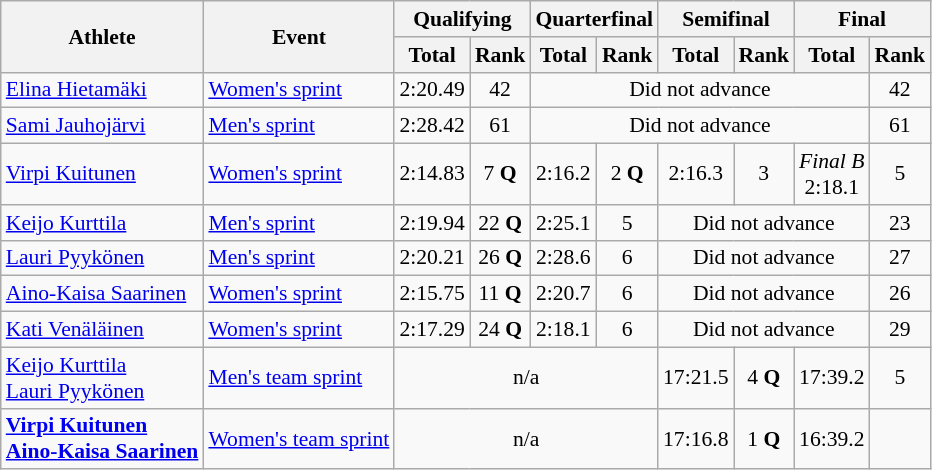<table class="wikitable" style="font-size:90%">
<tr>
<th rowspan="2">Athlete</th>
<th rowspan="2">Event</th>
<th colspan="2">Qualifying</th>
<th colspan="2">Quarterfinal</th>
<th colspan="2">Semifinal</th>
<th colspan="2">Final</th>
</tr>
<tr>
<th>Total</th>
<th>Rank</th>
<th>Total</th>
<th>Rank</th>
<th>Total</th>
<th>Rank</th>
<th>Total</th>
<th>Rank</th>
</tr>
<tr>
<td><a href='#'>Elina Hietamäki</a></td>
<td><a href='#'>Women's sprint</a></td>
<td align="center">2:20.49</td>
<td align="center">42</td>
<td colspan=5 align="center">Did not advance</td>
<td align="center">42</td>
</tr>
<tr>
<td><a href='#'>Sami Jauhojärvi</a></td>
<td><a href='#'>Men's sprint</a></td>
<td align="center">2:28.42</td>
<td align="center">61</td>
<td colspan=5 align="center">Did not advance</td>
<td align="center">61</td>
</tr>
<tr>
<td><a href='#'>Virpi Kuitunen</a></td>
<td><a href='#'>Women's sprint</a></td>
<td align="center">2:14.83</td>
<td align="center">7 <strong>Q</strong></td>
<td align="center">2:16.2</td>
<td align="center">2 <strong>Q</strong></td>
<td align="center">2:16.3</td>
<td align="center">3</td>
<td align="center"><em>Final B</em> <br> 2:18.1</td>
<td align="center">5</td>
</tr>
<tr>
<td><a href='#'>Keijo Kurttila</a></td>
<td><a href='#'>Men's sprint</a></td>
<td align="center">2:19.94</td>
<td align="center">22 <strong>Q</strong></td>
<td align="center">2:25.1</td>
<td align="center">5</td>
<td colspan=3 align="center">Did not advance</td>
<td align="center">23</td>
</tr>
<tr>
<td><a href='#'>Lauri Pyykönen</a></td>
<td><a href='#'>Men's sprint</a></td>
<td align="center">2:20.21</td>
<td align="center">26 <strong>Q</strong></td>
<td align="center">2:28.6</td>
<td align="center">6</td>
<td colspan=3 align="center">Did not advance</td>
<td align="center">27</td>
</tr>
<tr>
<td><a href='#'>Aino-Kaisa Saarinen</a></td>
<td><a href='#'>Women's sprint</a></td>
<td align="center">2:15.75</td>
<td align="center">11 <strong>Q</strong></td>
<td align="center">2:20.7</td>
<td align="center">6</td>
<td colspan=3 align="center">Did not advance</td>
<td align="center">26</td>
</tr>
<tr>
<td><a href='#'>Kati Venäläinen</a></td>
<td><a href='#'>Women's sprint</a></td>
<td align="center">2:17.29</td>
<td align="center">24 <strong>Q</strong></td>
<td align="center">2:18.1</td>
<td align="center">6</td>
<td colspan=3 align="center">Did not advance</td>
<td align="center">29</td>
</tr>
<tr>
<td><a href='#'>Keijo Kurttila</a><br><a href='#'>Lauri Pyykönen</a></td>
<td><a href='#'>Men's team sprint</a></td>
<td colspan=4 align="center">n/a</td>
<td align="center">17:21.5</td>
<td align="center">4 <strong>Q</strong></td>
<td align="center">17:39.2</td>
<td align="center">5</td>
</tr>
<tr>
<td><strong><a href='#'>Virpi Kuitunen</a><br><a href='#'>Aino-Kaisa Saarinen</a></strong></td>
<td><a href='#'>Women's team sprint</a></td>
<td colspan=4 align="center">n/a</td>
<td align="center">17:16.8</td>
<td align="center">1 <strong>Q</strong></td>
<td align="center">16:39.2</td>
<td align="center"></td>
</tr>
</table>
